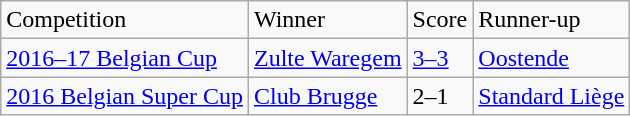<table class="wikitable">
<tr>
<td>Competition</td>
<td>Winner</td>
<td>Score</td>
<td>Runner-up</td>
</tr>
<tr>
<td align=left><a href='#'>2016–17 Belgian Cup</a></td>
<td><a href='#'>Zulte Waregem</a></td>
<td align=left><a href='#'>3–3</a>  </td>
<td><a href='#'>Oostende</a></td>
</tr>
<tr>
<td><a href='#'>2016 Belgian Super Cup</a></td>
<td><a href='#'>Club Brugge</a></td>
<td>2–1</td>
<td><a href='#'>Standard Liège</a></td>
</tr>
</table>
